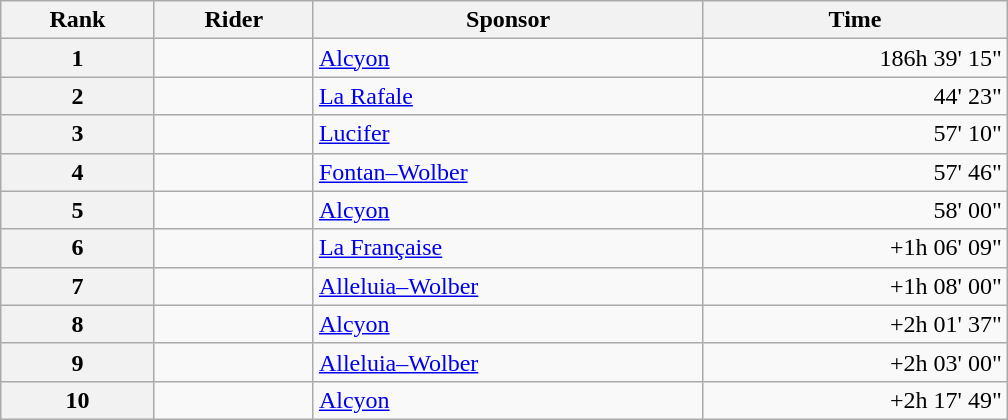<table class="wikitable" style="width:42em;margin-bottom:0;">
<tr>
<th scope="col">Rank</th>
<th scope="col">Rider</th>
<th scope="col">Sponsor</th>
<th scope="col">Time</th>
</tr>
<tr>
<th scope="row">1</th>
<td></td>
<td><a href='#'>Alcyon</a></td>
<td align=right>186h 39' 15"</td>
</tr>
<tr>
<th scope="row">2</th>
<td></td>
<td><a href='#'>La Rafale</a></td>
<td style="text-align:right;">44' 23"</td>
</tr>
<tr>
<th scope="row">3</th>
<td></td>
<td><a href='#'>Lucifer</a></td>
<td style="text-align:right;">57' 10"</td>
</tr>
<tr>
<th scope="row">4</th>
<td></td>
<td><a href='#'>Fontan–Wolber</a></td>
<td style="text-align:right;">57' 46"</td>
</tr>
<tr>
<th scope="row">5</th>
<td></td>
<td><a href='#'>Alcyon</a></td>
<td style="text-align:right;">58' 00"</td>
</tr>
<tr>
<th scope="row">6</th>
<td></td>
<td><a href='#'>La Française</a></td>
<td align=right>+1h 06' 09"</td>
</tr>
<tr>
<th scope="row">7</th>
<td></td>
<td><a href='#'>Alleluia–Wolber</a></td>
<td align=right>+1h 08' 00"</td>
</tr>
<tr>
<th scope="row">8</th>
<td></td>
<td><a href='#'>Alcyon</a></td>
<td align=right>+2h 01' 37"</td>
</tr>
<tr>
<th scope="row">9</th>
<td></td>
<td><a href='#'>Alleluia–Wolber</a></td>
<td align=right>+2h 03' 00"</td>
</tr>
<tr>
<th scope="row">10</th>
<td></td>
<td><a href='#'>Alcyon</a></td>
<td align=right>+2h 17' 49"</td>
</tr>
</table>
